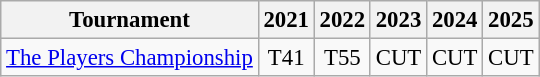<table class="wikitable" style="font-size:95%;text-align:center;">
<tr>
<th>Tournament</th>
<th>2021</th>
<th>2022</th>
<th>2023</th>
<th>2024</th>
<th>2025</th>
</tr>
<tr>
<td align=left><a href='#'>The Players Championship</a></td>
<td>T41</td>
<td>T55</td>
<td>CUT</td>
<td>CUT</td>
<td>CUT</td>
</tr>
</table>
